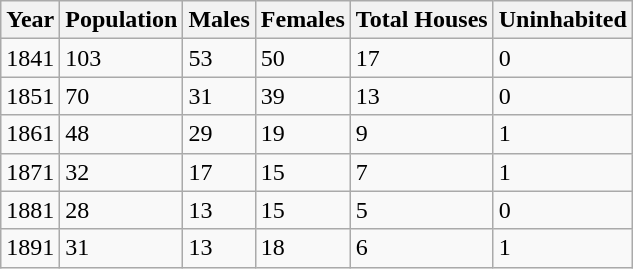<table class="wikitable">
<tr>
<th>Year</th>
<th>Population</th>
<th>Males</th>
<th>Females</th>
<th>Total Houses</th>
<th>Uninhabited</th>
</tr>
<tr>
<td>1841</td>
<td>103</td>
<td>53</td>
<td>50</td>
<td>17</td>
<td>0</td>
</tr>
<tr>
<td>1851</td>
<td>70</td>
<td>31</td>
<td>39</td>
<td>13</td>
<td>0</td>
</tr>
<tr>
<td>1861</td>
<td>48</td>
<td>29</td>
<td>19</td>
<td>9</td>
<td>1</td>
</tr>
<tr>
<td>1871</td>
<td>32</td>
<td>17</td>
<td>15</td>
<td>7</td>
<td>1</td>
</tr>
<tr>
<td>1881</td>
<td>28</td>
<td>13</td>
<td>15</td>
<td>5</td>
<td>0</td>
</tr>
<tr>
<td>1891</td>
<td>31</td>
<td>13</td>
<td>18</td>
<td>6</td>
<td>1</td>
</tr>
</table>
